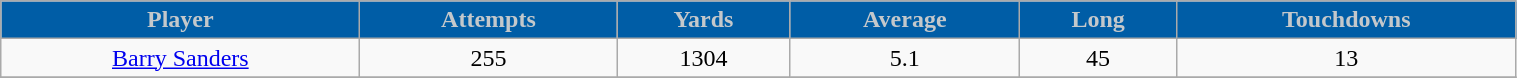<table class="wikitable" width="80%">
<tr align="center"  style="background:#005da6;color:#c4c8cb;">
<td><strong>Player</strong></td>
<td><strong>Attempts</strong></td>
<td><strong>Yards</strong></td>
<td><strong>Average</strong></td>
<td><strong>Long</strong></td>
<td><strong>Touchdowns</strong></td>
</tr>
<tr align="center" bgcolor="">
<td><a href='#'>Barry Sanders</a></td>
<td>255</td>
<td>1304</td>
<td>5.1</td>
<td>45</td>
<td>13</td>
</tr>
<tr align="center" bgcolor="">
</tr>
</table>
